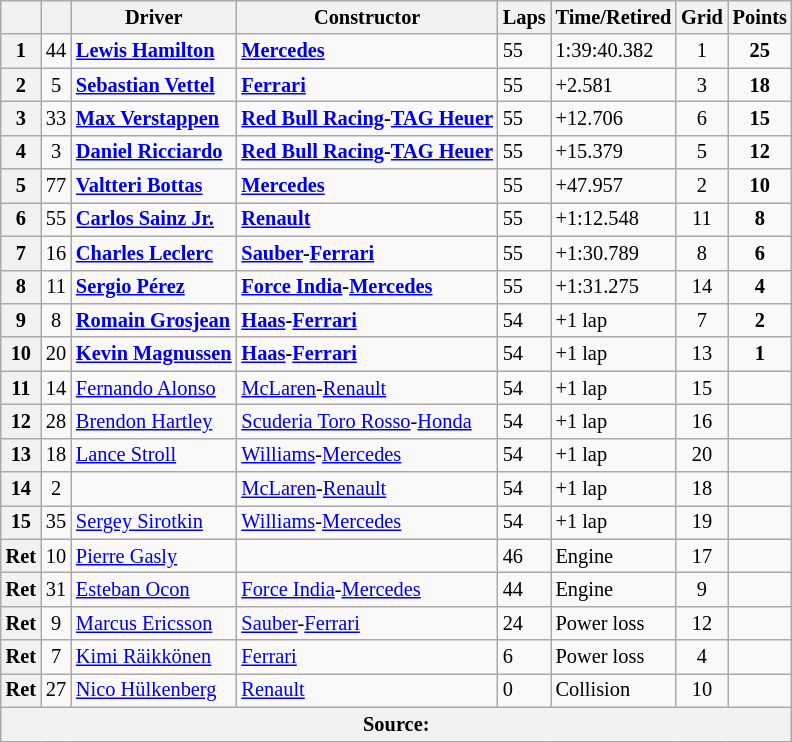<table class="wikitable sortable" style="font-size: 85%;">
<tr>
<th></th>
<th></th>
<th>Driver</th>
<th>Constructor</th>
<th class="unsortable">Laps</th>
<th class="unsortable">Time/Retired</th>
<th>Grid</th>
<th>Points</th>
</tr>
<tr>
<th>1</th>
<td align="center">44</td>
<td data-sort-value="HAM"><strong> <a href='#'>Lewis Hamilton</a></strong></td>
<td><a href='#'><strong>Mercedes</strong></a></td>
<td>55</td>
<td>1:39:40.382</td>
<td align="center">1</td>
<td align="center"><strong>25</strong></td>
</tr>
<tr>
<th>2</th>
<td align="center">5</td>
<td data-sort-value="VET"><strong> <a href='#'>Sebastian Vettel</a></strong></td>
<td><a href='#'><strong>Ferrari</strong></a></td>
<td>55</td>
<td>+2.581</td>
<td align="center">3</td>
<td align="center"><strong>18</strong></td>
</tr>
<tr>
<th>3</th>
<td align="center">33</td>
<td data-sort-value="VER"><strong> <a href='#'>Max Verstappen</a></strong></td>
<td><strong><a href='#'>Red Bull Racing</a>-<a href='#'>TAG Heuer</a></strong></td>
<td>55</td>
<td>+12.706</td>
<td align="center">6</td>
<td align="center"><strong>15</strong></td>
</tr>
<tr>
<th>4</th>
<td align="center">3</td>
<td data-sort-value="RIC"><strong> <a href='#'>Daniel Ricciardo</a></strong></td>
<td><strong><a href='#'>Red Bull Racing</a>-<a href='#'>TAG Heuer</a></strong></td>
<td>55</td>
<td>+15.379</td>
<td align="center">5</td>
<td align="center"><strong>12</strong></td>
</tr>
<tr>
<th>5</th>
<td align="center">77</td>
<td data-sort-value="BOT"><strong> <a href='#'>Valtteri Bottas</a></strong></td>
<td><a href='#'><strong>Mercedes</strong></a></td>
<td>55</td>
<td>+47.957</td>
<td align="center">2</td>
<td align="center"><strong>10</strong></td>
</tr>
<tr>
<th>6</th>
<td align="center">55</td>
<td data-sort-value="SAI"><strong> <a href='#'>Carlos Sainz Jr.</a></strong></td>
<td><strong><a href='#'>Renault</a></strong></td>
<td>55</td>
<td>+1:12.548</td>
<td align="center">11</td>
<td align="center"><strong>8</strong></td>
</tr>
<tr>
<th>7</th>
<td align="center">16</td>
<td data-sort-value="LEC"><strong> <a href='#'>Charles Leclerc</a></strong></td>
<td><strong><a href='#'>Sauber</a>-<a href='#'>Ferrari</a></strong></td>
<td>55</td>
<td>+1:30.789</td>
<td align="center">8</td>
<td align="center"><strong>6</strong></td>
</tr>
<tr>
<th>8</th>
<td align="center">11</td>
<td data-sort-value="PER"><strong> <a href='#'>Sergio Pérez</a></strong></td>
<td><strong><a href='#'>Force India</a>-<a href='#'>Mercedes</a></strong></td>
<td>55</td>
<td>+1:31.275</td>
<td align="center">14</td>
<td align="center"><strong>4</strong></td>
</tr>
<tr>
<th>9</th>
<td align="center">8</td>
<td data-sort-value="GRO"><strong> <a href='#'>Romain Grosjean</a></strong></td>
<td><strong><a href='#'>Haas</a>-<a href='#'>Ferrari</a></strong></td>
<td>54</td>
<td>+1 lap</td>
<td align="center">7</td>
<td align="center"><strong>2</strong></td>
</tr>
<tr>
<th>10</th>
<td align="center">20</td>
<td data-sort-value="MAG"><strong> <a href='#'>Kevin Magnussen</a></strong></td>
<td><strong><a href='#'>Haas</a>-<a href='#'>Ferrari</a></strong></td>
<td>54</td>
<td>+1 lap</td>
<td align="center">13</td>
<td align="center"><strong>1</strong></td>
</tr>
<tr>
<th>11</th>
<td align="center">14</td>
<td data-sort-value="ALO"> <a href='#'>Fernando Alonso</a></td>
<td><a href='#'>McLaren</a>-<a href='#'>Renault</a></td>
<td>54</td>
<td>+1 lap</td>
<td align="center">15</td>
<td></td>
</tr>
<tr>
<th>12</th>
<td align="center">28</td>
<td data-sort-value="HAR"> <a href='#'>Brendon Hartley</a></td>
<td><a href='#'>Scuderia Toro Rosso</a>-<a href='#'>Honda</a></td>
<td>54</td>
<td>+1 lap</td>
<td align="center">16</td>
<td></td>
</tr>
<tr>
<th>13</th>
<td align="center">18</td>
<td data-sort-value="STR"> <a href='#'>Lance Stroll</a></td>
<td><a href='#'>Williams</a>-<a href='#'>Mercedes</a></td>
<td>54</td>
<td>+1 lap</td>
<td align="center">20</td>
<td></td>
</tr>
<tr>
<th>14</th>
<td align="center">2</td>
<td data-sort-value="VAN"></td>
<td><a href='#'>McLaren</a>-<a href='#'>Renault</a></td>
<td>54</td>
<td>+1 lap</td>
<td align="center">18</td>
<td></td>
</tr>
<tr>
<th>15</th>
<td align="center">35</td>
<td data-sort-value="SIR"> <a href='#'>Sergey Sirotkin</a></td>
<td><a href='#'>Williams</a>-<a href='#'>Mercedes</a></td>
<td>54</td>
<td>+1 lap</td>
<td align="center">19</td>
<td></td>
</tr>
<tr>
<th data-sort-value="16">Ret</th>
<td align="center">10</td>
<td data-sort-value="GAS"> <a href='#'>Pierre Gasly</a></td>
<td></td>
<td>46</td>
<td>Engine</td>
<td align="center">17</td>
<td></td>
</tr>
<tr>
<th data-sort-value="17">Ret</th>
<td align="center">31</td>
<td data-sort-value="OCO"> <a href='#'>Esteban Ocon</a></td>
<td><a href='#'>Force India</a>-<a href='#'>Mercedes</a></td>
<td>44</td>
<td>Engine</td>
<td align="center">9</td>
<td></td>
</tr>
<tr>
<th data-sort-value="18">Ret</th>
<td align="center">9</td>
<td data-sort-value="ERI"> <a href='#'>Marcus Ericsson</a></td>
<td><a href='#'>Sauber</a>-<a href='#'>Ferrari</a></td>
<td>24</td>
<td>Power loss</td>
<td align="center">12</td>
<td></td>
</tr>
<tr>
<th data-sort-value="19">Ret</th>
<td align="center">7</td>
<td data-sort-value="RAI"> <a href='#'>Kimi Räikkönen</a></td>
<td><a href='#'>Ferrari</a></td>
<td>6</td>
<td>Power loss</td>
<td align="center">4</td>
<td></td>
</tr>
<tr>
<th data-sort-value="20">Ret</th>
<td align="center">27</td>
<td data-sort-value="HUL"> <a href='#'>Nico Hülkenberg</a></td>
<td><a href='#'>Renault</a></td>
<td>0</td>
<td>Collision</td>
<td align="center">10</td>
<td></td>
</tr>
<tr>
<th colspan="8">Source:</th>
</tr>
</table>
